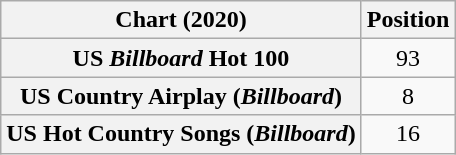<table class="wikitable sortable plainrowheaders" style="text-align:center">
<tr>
<th scope="col">Chart (2020)</th>
<th scope="col">Position</th>
</tr>
<tr>
<th scope="row">US <em>Billboard</em> Hot 100</th>
<td>93</td>
</tr>
<tr>
<th scope="row">US Country Airplay (<em>Billboard</em>)</th>
<td>8</td>
</tr>
<tr>
<th scope="row">US Hot Country Songs (<em>Billboard</em>)</th>
<td>16</td>
</tr>
</table>
